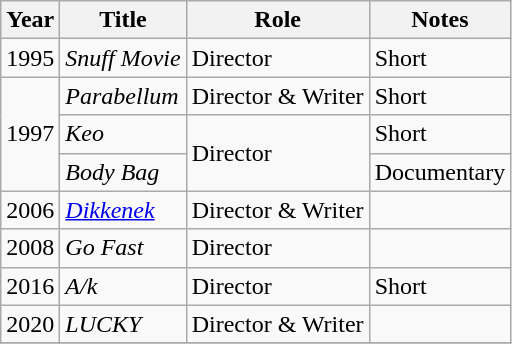<table class="wikitable sortable">
<tr>
<th>Year</th>
<th>Title</th>
<th>Role</th>
<th class="unsortable">Notes</th>
</tr>
<tr>
<td rowspan=1>1995</td>
<td><em>Snuff Movie</em></td>
<td>Director</td>
<td>Short</td>
</tr>
<tr>
<td rowspan=3>1997</td>
<td><em>Parabellum</em></td>
<td>Director & Writer</td>
<td>Short</td>
</tr>
<tr>
<td><em>Keo</em></td>
<td rowspan=2>Director</td>
<td>Short</td>
</tr>
<tr>
<td><em>Body Bag</em></td>
<td>Documentary</td>
</tr>
<tr>
<td rowspan=1>2006</td>
<td><em><a href='#'>Dikkenek</a></em></td>
<td>Director & Writer</td>
<td></td>
</tr>
<tr>
<td rowspan=1>2008</td>
<td><em>Go Fast</em></td>
<td>Director</td>
<td></td>
</tr>
<tr>
<td rowspan=1>2016</td>
<td><em>A/k</em></td>
<td>Director</td>
<td>Short</td>
</tr>
<tr>
<td rowspan=1>2020</td>
<td><em>LUCKY</em></td>
<td>Director & Writer</td>
<td></td>
</tr>
<tr>
</tr>
</table>
